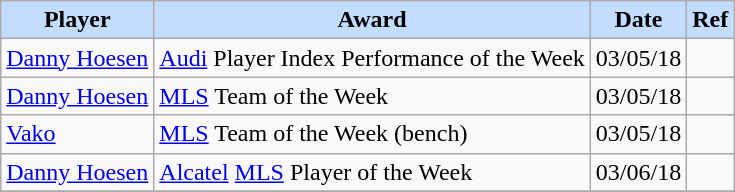<table class="wikitable collapsible">
<tr>
<th style="background:#c2ddff">Player</th>
<th style="background:#c2ddff">Award</th>
<th style="background:#c2ddff">Date</th>
<th style="background:#c2ddff">Ref</th>
</tr>
<tr>
<td><a href='#'>Danny Hoesen</a></td>
<td><a href='#'>Audi</a> Player Index Performance of the Week</td>
<td>03/05/18</td>
<td></td>
</tr>
<tr>
<td><a href='#'>Danny Hoesen</a></td>
<td><a href='#'>MLS</a> Team of the Week</td>
<td>03/05/18</td>
<td></td>
</tr>
<tr>
<td><a href='#'>Vako</a></td>
<td><a href='#'>MLS</a> Team of the Week (bench)</td>
<td>03/05/18</td>
<td></td>
</tr>
<tr>
<td><a href='#'>Danny Hoesen</a></td>
<td><a href='#'>Alcatel</a> <a href='#'>MLS</a> Player of the Week</td>
<td>03/06/18</td>
<td></td>
</tr>
<tr>
</tr>
</table>
